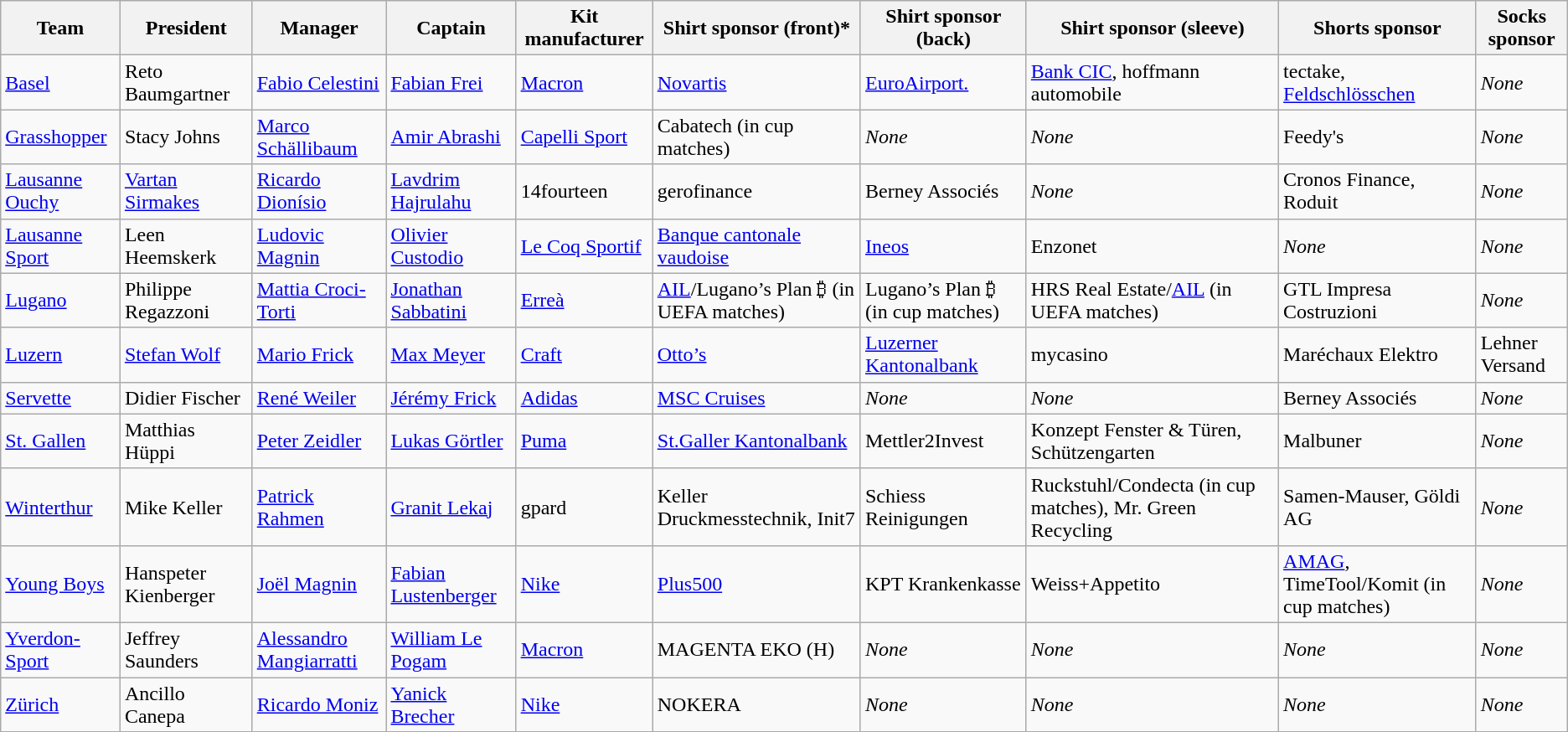<table class="wikitable sortable" style="text-align: left; font-size:100%">
<tr>
<th>Team</th>
<th>President</th>
<th>Manager</th>
<th>Captain</th>
<th>Kit manufacturer</th>
<th>Shirt sponsor (front)*</th>
<th>Shirt sponsor (back)</th>
<th>Shirt sponsor (sleeve)</th>
<th>Shorts sponsor</th>
<th>Socks sponsor</th>
</tr>
<tr>
<td><a href='#'>Basel</a></td>
<td> Reto Baumgartner</td>
<td> <a href='#'>Fabio Celestini</a></td>
<td> <a href='#'>Fabian Frei</a></td>
<td><a href='#'>Macron</a></td>
<td><a href='#'>Novartis</a></td>
<td><a href='#'>EuroAirport.</a></td>
<td><a href='#'>Bank CIC</a>, hoffmann automobile</td>
<td>tectake, <a href='#'>Feldschlösschen</a></td>
<td><em>None</em></td>
</tr>
<tr>
<td><a href='#'>Grasshopper</a></td>
<td> Stacy Johns</td>
<td> <a href='#'>Marco Schällibaum</a></td>
<td> <a href='#'>Amir Abrashi</a></td>
<td><a href='#'>Capelli Sport</a></td>
<td>Cabatech (in cup matches)</td>
<td><em>None</em></td>
<td><em>None</em></td>
<td>Feedy's</td>
<td><em>None</em></td>
</tr>
<tr>
<td><a href='#'>Lausanne Ouchy</a></td>
<td> <a href='#'>Vartan Sirmakes</a></td>
<td> <a href='#'>Ricardo Dionísio</a></td>
<td> <a href='#'>Lavdrim Hajrulahu</a></td>
<td>14fourteen</td>
<td>gerofinance</td>
<td>Berney Associés</td>
<td><em>None</em></td>
<td>Cronos Finance, Roduit</td>
<td><em>None</em></td>
</tr>
<tr>
<td><a href='#'>Lausanne Sport</a></td>
<td> Leen Heemskerk</td>
<td> <a href='#'>Ludovic Magnin</a></td>
<td> <a href='#'>Olivier Custodio</a></td>
<td><a href='#'>Le Coq Sportif</a></td>
<td><a href='#'>Banque cantonale vaudoise</a></td>
<td><a href='#'>Ineos</a></td>
<td>Enzonet</td>
<td><em>None</em></td>
<td><em>None</em></td>
</tr>
<tr>
<td><a href='#'>Lugano</a></td>
<td> Philippe Regazzoni</td>
<td> <a href='#'>Mattia Croci-Torti</a></td>
<td> <a href='#'>Jonathan Sabbatini</a></td>
<td><a href='#'>Erreà</a></td>
<td><a href='#'>AIL</a>/Lugano’s Plan ₿ (in UEFA matches)</td>
<td>Lugano’s Plan ₿ (in cup matches)</td>
<td>HRS Real Estate/<a href='#'>AIL</a> (in UEFA matches)</td>
<td>GTL Impresa Costruzioni</td>
<td><em>None</em></td>
</tr>
<tr>
<td><a href='#'>Luzern</a></td>
<td> <a href='#'>Stefan Wolf</a></td>
<td> <a href='#'>Mario Frick</a></td>
<td> <a href='#'>Max Meyer</a></td>
<td><a href='#'>Craft</a></td>
<td><a href='#'>Otto’s</a></td>
<td><a href='#'>Luzerner Kantonalbank</a></td>
<td>mycasino</td>
<td>Maréchaux Elektro</td>
<td>Lehner Versand</td>
</tr>
<tr>
<td><a href='#'>Servette</a></td>
<td> Didier Fischer</td>
<td> <a href='#'>René Weiler</a></td>
<td> <a href='#'>Jérémy Frick</a></td>
<td><a href='#'>Adidas</a></td>
<td><a href='#'>MSC Cruises</a></td>
<td><em>None</em></td>
<td><em>None</em></td>
<td>Berney Associés</td>
<td><em>None</em></td>
</tr>
<tr>
<td><a href='#'>St. Gallen</a></td>
<td> Matthias Hüppi</td>
<td> <a href='#'>Peter Zeidler</a></td>
<td> <a href='#'>Lukas Görtler</a></td>
<td><a href='#'>Puma</a></td>
<td><a href='#'>St.Galler Kantonalbank</a></td>
<td>Mettler2Invest</td>
<td>Konzept Fenster & Türen, Schützengarten</td>
<td>Malbuner</td>
<td><em>None</em></td>
</tr>
<tr>
<td><a href='#'>Winterthur</a></td>
<td> Mike Keller</td>
<td> <a href='#'>Patrick Rahmen</a></td>
<td> <a href='#'>Granit Lekaj</a></td>
<td>gpard</td>
<td>Keller Druckmesstechnik, Init7</td>
<td>Schiess Reinigungen</td>
<td>Ruckstuhl/Condecta (in cup matches), Mr. Green Recycling</td>
<td>Samen-Mauser, Göldi AG</td>
<td><em>None</em></td>
</tr>
<tr>
<td><a href='#'>Young Boys</a></td>
<td> Hanspeter Kienberger</td>
<td> <a href='#'>Joël Magnin</a></td>
<td> <a href='#'>Fabian Lustenberger</a></td>
<td><a href='#'>Nike</a></td>
<td><a href='#'>Plus500</a></td>
<td>KPT Krankenkasse</td>
<td>Weiss+Appetito</td>
<td><a href='#'>AMAG</a>, TimeTool/Komit (in cup matches)</td>
<td><em>None</em></td>
</tr>
<tr>
<td><a href='#'>Yverdon-Sport</a></td>
<td> Jeffrey Saunders</td>
<td> <a href='#'>Alessandro Mangiarratti</a></td>
<td> <a href='#'>William Le Pogam</a></td>
<td><a href='#'>Macron</a></td>
<td>MAGENTA EKO (H)</td>
<td><em>None</em></td>
<td><em>None</em></td>
<td><em>None</em></td>
<td><em>None</em></td>
</tr>
<tr>
<td><a href='#'>Zürich</a></td>
<td> Ancillo Canepa</td>
<td> <a href='#'>Ricardo Moniz</a></td>
<td> <a href='#'>Yanick Brecher</a></td>
<td><a href='#'>Nike</a></td>
<td>NOKERA</td>
<td><em>None</em></td>
<td><em>None</em></td>
<td><em>None</em></td>
<td><em>None</em></td>
</tr>
</table>
